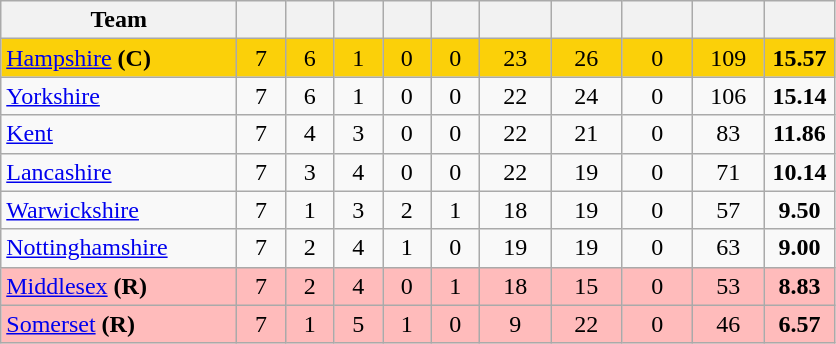<table class="wikitable" style="text-align:center">
<tr>
<th width="150">Team</th>
<th width="25"></th>
<th width="25"></th>
<th width="25"></th>
<th width="25"></th>
<th width="25"></th>
<th width="40"></th>
<th width="40"></th>
<th width="40"></th>
<th width="40"></th>
<th width="40"></th>
</tr>
<tr style="background:#fbd009">
<td style="text-align:left"><a href='#'>Hampshire</a> <strong>(C)</strong></td>
<td>7</td>
<td>6</td>
<td>1</td>
<td>0</td>
<td>0</td>
<td>23</td>
<td>26</td>
<td>0</td>
<td>109</td>
<td><strong>15.57</strong></td>
</tr>
<tr>
<td style="text-align:left"><a href='#'>Yorkshire</a></td>
<td>7</td>
<td>6</td>
<td>1</td>
<td>0</td>
<td>0</td>
<td>22</td>
<td>24</td>
<td>0</td>
<td>106</td>
<td><strong>15.14</strong></td>
</tr>
<tr>
<td style="text-align:left"><a href='#'>Kent</a></td>
<td>7</td>
<td>4</td>
<td>3</td>
<td>0</td>
<td>0</td>
<td>22</td>
<td>21</td>
<td>0</td>
<td>83</td>
<td><strong>11.86</strong></td>
</tr>
<tr>
<td style="text-align:left"><a href='#'>Lancashire</a></td>
<td>7</td>
<td>3</td>
<td>4</td>
<td>0</td>
<td>0</td>
<td>22</td>
<td>19</td>
<td>0</td>
<td>71</td>
<td><strong>10.14</strong></td>
</tr>
<tr>
<td style="text-align:left"><a href='#'>Warwickshire</a></td>
<td>7</td>
<td>1</td>
<td>3</td>
<td>2</td>
<td>1</td>
<td>18</td>
<td>19</td>
<td>0</td>
<td>57</td>
<td><strong>9.50</strong></td>
</tr>
<tr>
<td style="text-align:left"><a href='#'>Nottinghamshire</a></td>
<td>7</td>
<td>2</td>
<td>4</td>
<td>1</td>
<td>0</td>
<td>19</td>
<td>19</td>
<td>0</td>
<td>63</td>
<td><strong>9.00</strong></td>
</tr>
<tr style="background:#FFBBBB">
<td style="text-align:left"><a href='#'>Middlesex</a> <strong>(R)</strong></td>
<td>7</td>
<td>2</td>
<td>4</td>
<td>0</td>
<td>1</td>
<td>18</td>
<td>15</td>
<td>0</td>
<td>53</td>
<td><strong>8.83</strong></td>
</tr>
<tr style="background:#FFBBBB">
<td style="text-align:left"><a href='#'>Somerset</a> <strong>(R)</strong></td>
<td>7</td>
<td>1</td>
<td>5</td>
<td>1</td>
<td>0</td>
<td>9</td>
<td>22</td>
<td>0</td>
<td>46</td>
<td><strong>6.57</strong></td>
</tr>
</table>
